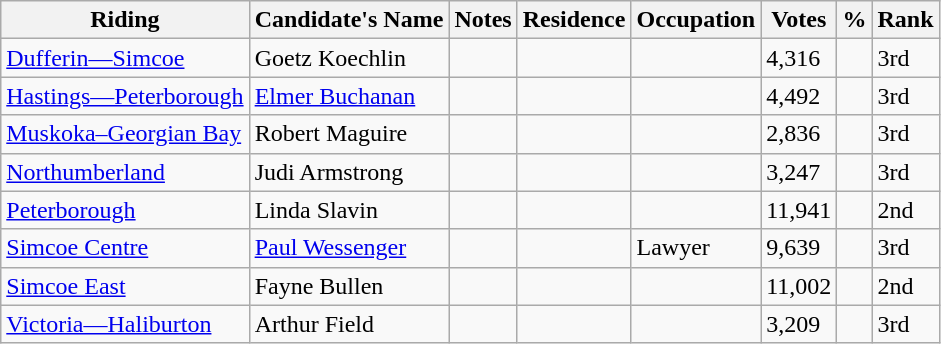<table class="wikitable sortable">
<tr>
<th>Riding<br></th>
<th>Candidate's Name</th>
<th>Notes</th>
<th>Residence</th>
<th>Occupation</th>
<th>Votes</th>
<th>%</th>
<th>Rank</th>
</tr>
<tr>
<td><a href='#'>Dufferin—Simcoe</a></td>
<td>Goetz Koechlin</td>
<td></td>
<td></td>
<td></td>
<td>4,316</td>
<td></td>
<td>3rd</td>
</tr>
<tr>
<td><a href='#'>Hastings—Peterborough</a></td>
<td><a href='#'>Elmer Buchanan</a></td>
<td></td>
<td></td>
<td></td>
<td>4,492</td>
<td></td>
<td>3rd</td>
</tr>
<tr>
<td><a href='#'>Muskoka–Georgian Bay</a></td>
<td>Robert Maguire</td>
<td></td>
<td></td>
<td></td>
<td>2,836</td>
<td></td>
<td>3rd</td>
</tr>
<tr>
<td><a href='#'>Northumberland</a></td>
<td>Judi Armstrong</td>
<td></td>
<td></td>
<td></td>
<td>3,247</td>
<td></td>
<td>3rd</td>
</tr>
<tr>
<td><a href='#'>Peterborough</a></td>
<td>Linda Slavin</td>
<td></td>
<td></td>
<td></td>
<td>11,941</td>
<td></td>
<td>2nd</td>
</tr>
<tr>
<td><a href='#'>Simcoe Centre</a></td>
<td><a href='#'>Paul Wessenger</a></td>
<td></td>
<td></td>
<td>Lawyer</td>
<td>9,639</td>
<td></td>
<td>3rd</td>
</tr>
<tr>
<td><a href='#'>Simcoe East</a></td>
<td>Fayne Bullen</td>
<td></td>
<td></td>
<td></td>
<td>11,002</td>
<td></td>
<td>2nd</td>
</tr>
<tr>
<td><a href='#'>Victoria—Haliburton</a></td>
<td>Arthur Field</td>
<td></td>
<td></td>
<td></td>
<td>3,209</td>
<td></td>
<td>3rd</td>
</tr>
</table>
